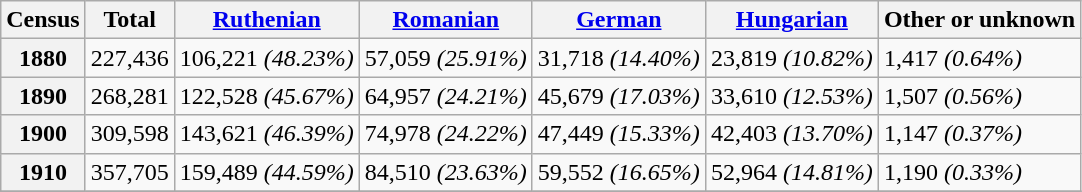<table class="wikitable">
<tr>
<th>Census</th>
<th>Total</th>
<th><a href='#'>Ruthenian</a></th>
<th><a href='#'>Romanian</a></th>
<th><a href='#'>German</a></th>
<th><a href='#'>Hungarian</a></th>
<th>Other or unknown</th>
</tr>
<tr>
<th>1880</th>
<td>227,436</td>
<td>106,221 <em>(48.23%)</em></td>
<td>57,059 <em>(25.91%)</em></td>
<td>31,718 <em>(14.40%)</em></td>
<td>23,819 <em>(10.82%)</em></td>
<td>1,417 <em>(0.64%)</em></td>
</tr>
<tr>
<th>1890</th>
<td>268,281</td>
<td>122,528 <em>(45.67%)</em></td>
<td>64,957 <em>(24.21%)</em></td>
<td>45,679 <em>(17.03%)</em></td>
<td>33,610 <em>(12.53%)</em></td>
<td>1,507 <em>(0.56%)</em></td>
</tr>
<tr>
<th>1900</th>
<td>309,598</td>
<td>143,621 <em>(46.39%)</em></td>
<td>74,978 <em>(24.22%)</em></td>
<td>47,449 <em>(15.33%)</em></td>
<td>42,403 <em>(13.70%)</em></td>
<td>1,147 <em>(0.37%)</em></td>
</tr>
<tr>
<th>1910</th>
<td>357,705</td>
<td>159,489 <em>(44.59%)</em></td>
<td>84,510 <em>(23.63%)</em></td>
<td>59,552 <em>(16.65%)</em></td>
<td>52,964 <em>(14.81%)</em></td>
<td>1,190 <em>(0.33%)</em></td>
</tr>
<tr>
</tr>
</table>
